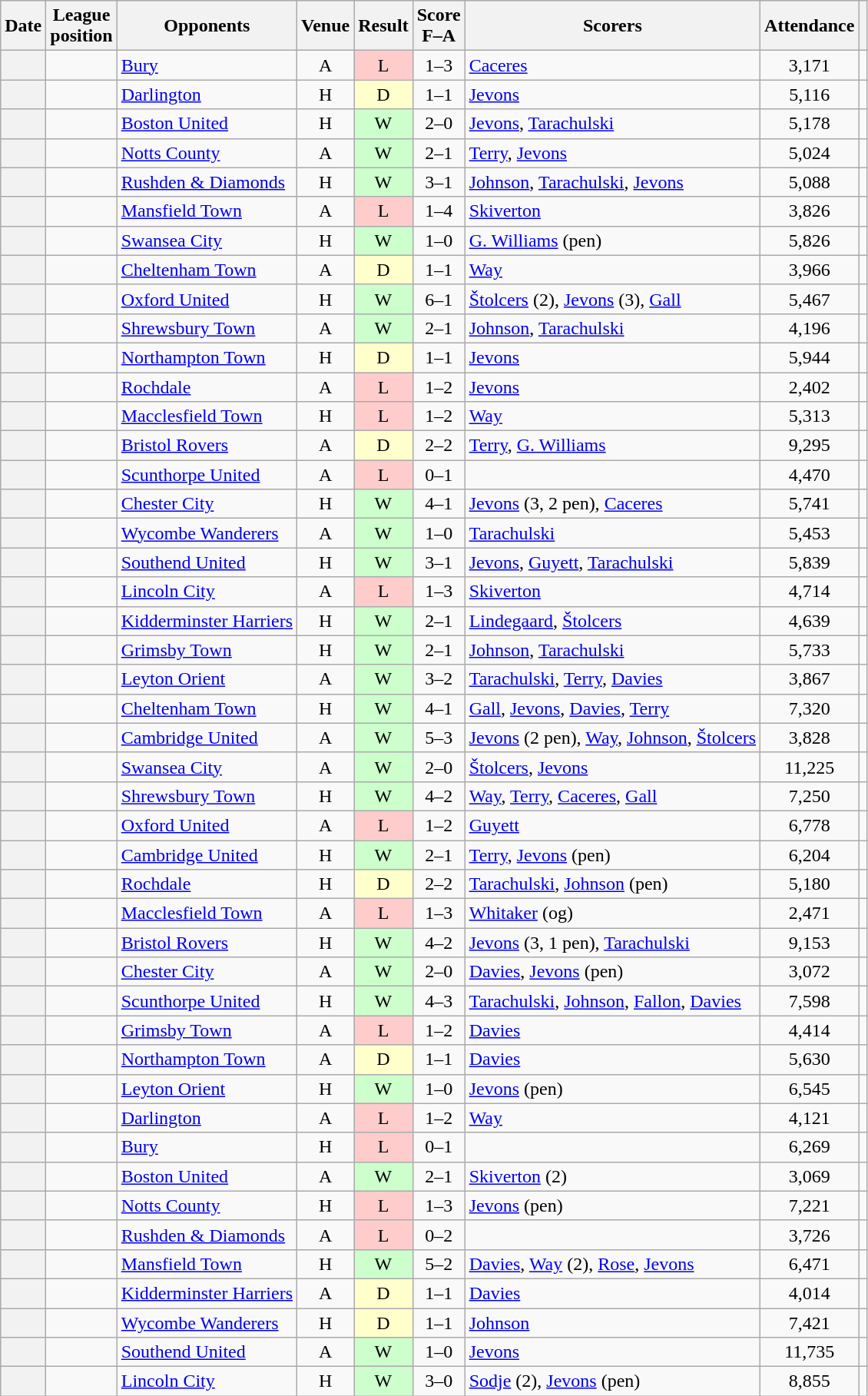<table class="wikitable plainrowheaders sortable" style="text-align:center">
<tr>
<th scope="col">Date</th>
<th scope="col">League<br>position</th>
<th scope="col">Opponents</th>
<th scope="col">Venue</th>
<th scope="col">Result</th>
<th scope="col">Score<br>F–A</th>
<th scope="col" class="unsortable">Scorers</th>
<th scope="col">Attendance</th>
<th scope=col class=unsortable></th>
</tr>
<tr>
<th scope="row"></th>
<td></td>
<td align="left"><a href='#'>Bury</a></td>
<td>A</td>
<td style="background-color:#FFCCCC">L</td>
<td>1–3</td>
<td align="left"><a href='#'>Caceres</a></td>
<td>3,171</td>
<td></td>
</tr>
<tr>
<th scope="row"></th>
<td></td>
<td align="left"><a href='#'>Darlington</a></td>
<td>H</td>
<td style="background-color:#FFFFCC">D</td>
<td>1–1</td>
<td align="left"><a href='#'>Jevons</a></td>
<td>5,116</td>
<td></td>
</tr>
<tr>
<th scope="row"></th>
<td></td>
<td align="left"><a href='#'>Boston United</a></td>
<td>H</td>
<td style="background-color:#CCFFCC">W</td>
<td>2–0</td>
<td align="left"><a href='#'>Jevons</a>, <a href='#'>Tarachulski</a></td>
<td>5,178</td>
<td></td>
</tr>
<tr>
<th scope="row"></th>
<td></td>
<td align="left"><a href='#'>Notts County</a></td>
<td>A</td>
<td style="background-color:#CCFFCC">W</td>
<td>2–1</td>
<td align="left"><a href='#'>Terry</a>, <a href='#'>Jevons</a></td>
<td>5,024</td>
<td></td>
</tr>
<tr>
<th scope="row"></th>
<td></td>
<td align="left"><a href='#'>Rushden & Diamonds</a></td>
<td>H</td>
<td style="background-color:#CCFFCC">W</td>
<td>3–1</td>
<td align="left"><a href='#'>Johnson</a>, <a href='#'>Tarachulski</a>, <a href='#'>Jevons</a></td>
<td>5,088</td>
<td></td>
</tr>
<tr>
<th scope="row"></th>
<td></td>
<td align="left"><a href='#'>Mansfield Town</a></td>
<td>A</td>
<td style="background-color:#FFCCCC">L</td>
<td>1–4</td>
<td align="left"><a href='#'>Skiverton</a></td>
<td>3,826</td>
<td></td>
</tr>
<tr>
<th scope="row"></th>
<td></td>
<td align="left"><a href='#'>Swansea City</a></td>
<td>H</td>
<td style="background-color:#CCFFCC">W</td>
<td>1–0</td>
<td align="left"><a href='#'>G. Williams</a> (pen)</td>
<td>5,826</td>
<td></td>
</tr>
<tr>
<th scope="row"></th>
<td></td>
<td align="left"><a href='#'>Cheltenham Town</a></td>
<td>A</td>
<td style="background-color:#FFFFCC">D</td>
<td>1–1</td>
<td align="left"><a href='#'>Way</a></td>
<td>3,966</td>
<td></td>
</tr>
<tr>
<th scope="row"></th>
<td></td>
<td align="left"><a href='#'>Oxford United</a></td>
<td>H</td>
<td style="background-color:#CCFFCC">W</td>
<td>6–1</td>
<td align="left"><a href='#'>Štolcers</a> (2), <a href='#'>Jevons</a> (3), <a href='#'>Gall</a></td>
<td>5,467</td>
<td></td>
</tr>
<tr>
<th scope="row"></th>
<td></td>
<td align="left"><a href='#'>Shrewsbury Town</a></td>
<td>A</td>
<td style="background-color:#CCFFCC">W</td>
<td>2–1</td>
<td align="left"><a href='#'>Johnson</a>, <a href='#'>Tarachulski</a></td>
<td>4,196</td>
<td></td>
</tr>
<tr>
<th scope="row"></th>
<td></td>
<td align="left"><a href='#'>Northampton Town</a></td>
<td>H</td>
<td style="background-color:#FFFFCC">D</td>
<td>1–1</td>
<td align="left"><a href='#'>Jevons</a></td>
<td>5,944</td>
<td></td>
</tr>
<tr>
<th scope="row"></th>
<td></td>
<td align="left"><a href='#'>Rochdale</a></td>
<td>A</td>
<td style="background-color:#FFCCCC">L</td>
<td>1–2</td>
<td align="left"><a href='#'>Jevons</a></td>
<td>2,402</td>
<td></td>
</tr>
<tr>
<th scope="row"></th>
<td></td>
<td align="left"><a href='#'>Macclesfield Town</a></td>
<td>H</td>
<td style="background-color:#FFCCCC">L</td>
<td>1–2</td>
<td align="left"><a href='#'>Way</a></td>
<td>5,313</td>
<td></td>
</tr>
<tr>
<th scope="row"></th>
<td></td>
<td align="left"><a href='#'>Bristol Rovers</a></td>
<td>A</td>
<td style="background-color:#FFFFCC">D</td>
<td>2–2</td>
<td align="left"><a href='#'>Terry</a>, <a href='#'>G. Williams</a></td>
<td>9,295</td>
<td></td>
</tr>
<tr>
<th scope="row"></th>
<td></td>
<td align="left"><a href='#'>Scunthorpe United</a></td>
<td>A</td>
<td style="background-color:#FFCCCC">L</td>
<td>0–1</td>
<td align="left"></td>
<td>4,470</td>
<td></td>
</tr>
<tr>
<th scope="row"></th>
<td></td>
<td align="left"><a href='#'>Chester City</a></td>
<td>H</td>
<td style="background-color:#CCFFCC">W</td>
<td>4–1</td>
<td align="left"><a href='#'>Jevons</a> (3, 2 pen), <a href='#'>Caceres</a></td>
<td>5,741</td>
<td></td>
</tr>
<tr>
<th scope="row"></th>
<td></td>
<td align="left"><a href='#'>Wycombe Wanderers</a></td>
<td>A</td>
<td style="background-color:#CCFFCC">W</td>
<td>1–0</td>
<td align="left"><a href='#'>Tarachulski</a></td>
<td>5,453</td>
<td></td>
</tr>
<tr>
<th scope="row"></th>
<td></td>
<td align="left"><a href='#'>Southend United</a></td>
<td>H</td>
<td style="background-color:#CCFFCC">W</td>
<td>3–1</td>
<td align="left"><a href='#'>Jevons</a>, <a href='#'>Guyett</a>, <a href='#'>Tarachulski</a></td>
<td>5,839</td>
<td></td>
</tr>
<tr>
<th scope="row"></th>
<td></td>
<td align="left"><a href='#'>Lincoln City</a></td>
<td>A</td>
<td style="background-color:#FFCCCC">L</td>
<td>1–3</td>
<td align="left"><a href='#'>Skiverton</a></td>
<td>4,714</td>
<td></td>
</tr>
<tr>
<th scope="row"></th>
<td></td>
<td align="left"><a href='#'>Kidderminster Harriers</a></td>
<td>H</td>
<td style="background-color:#CCFFCC">W</td>
<td>2–1</td>
<td align="left"><a href='#'>Lindegaard</a>, <a href='#'>Štolcers</a></td>
<td>4,639</td>
<td></td>
</tr>
<tr>
<th scope="row"></th>
<td></td>
<td align="left"><a href='#'>Grimsby Town</a></td>
<td>H</td>
<td style="background-color:#CCFFCC">W</td>
<td>2–1</td>
<td align="left"><a href='#'>Johnson</a>, <a href='#'>Tarachulski</a></td>
<td>5,733</td>
<td></td>
</tr>
<tr>
<th scope="row"></th>
<td></td>
<td align="left"><a href='#'>Leyton Orient</a></td>
<td>A</td>
<td style="background-color:#CCFFCC">W</td>
<td>3–2</td>
<td align="left"><a href='#'>Tarachulski</a>, <a href='#'>Terry</a>, <a href='#'>Davies</a></td>
<td>3,867</td>
<td></td>
</tr>
<tr>
<th scope="row"></th>
<td></td>
<td align="left"><a href='#'>Cheltenham Town</a></td>
<td>H</td>
<td style="background-color:#CCFFCC">W</td>
<td>4–1</td>
<td align="left"><a href='#'>Gall</a>, <a href='#'>Jevons</a>, <a href='#'>Davies</a>, <a href='#'>Terry</a></td>
<td>7,320</td>
<td></td>
</tr>
<tr>
<th scope="row"></th>
<td></td>
<td align="left"><a href='#'>Cambridge United</a></td>
<td>A</td>
<td style="background-color:#CCFFCC">W</td>
<td>5–3</td>
<td align="left"><a href='#'>Jevons</a> (2 pen), <a href='#'>Way</a>, <a href='#'>Johnson</a>, <a href='#'>Štolcers</a></td>
<td>3,828</td>
<td></td>
</tr>
<tr>
<th scope="row"></th>
<td></td>
<td align="left"><a href='#'>Swansea City</a></td>
<td>A</td>
<td style="background-color:#CCFFCC">W</td>
<td>2–0</td>
<td align="left"><a href='#'>Štolcers</a>, <a href='#'>Jevons</a></td>
<td>11,225</td>
<td></td>
</tr>
<tr>
<th scope="row"></th>
<td></td>
<td align="left"><a href='#'>Shrewsbury Town</a></td>
<td>H</td>
<td style="background-color:#CCFFCC">W</td>
<td>4–2</td>
<td align="left"><a href='#'>Way</a>, <a href='#'>Terry</a>, <a href='#'>Caceres</a>, <a href='#'>Gall</a></td>
<td>7,250</td>
<td></td>
</tr>
<tr>
<th scope="row"></th>
<td></td>
<td align="left"><a href='#'>Oxford United</a></td>
<td>A</td>
<td style="background-color:#FFCCCC">L</td>
<td>1–2</td>
<td align="left"><a href='#'>Guyett</a></td>
<td>6,778</td>
<td></td>
</tr>
<tr>
<th scope="row"></th>
<td></td>
<td align="left"><a href='#'>Cambridge United</a></td>
<td>H</td>
<td style="background-color:#CCFFCC">W</td>
<td>2–1</td>
<td align="left"><a href='#'>Terry</a>, <a href='#'>Jevons</a> (pen)</td>
<td>6,204</td>
<td></td>
</tr>
<tr>
<th scope="row"></th>
<td></td>
<td align="left"><a href='#'>Rochdale</a></td>
<td>H</td>
<td style="background-color:#FFFFCC">D</td>
<td>2–2</td>
<td align="left"><a href='#'>Tarachulski</a>, <a href='#'>Johnson</a> (pen)</td>
<td>5,180</td>
<td></td>
</tr>
<tr>
<th scope="row"></th>
<td></td>
<td align="left"><a href='#'>Macclesfield Town</a></td>
<td>A</td>
<td style="background-color:#FFCCCC">L</td>
<td>1–3</td>
<td align="left"><a href='#'>Whitaker</a> (og)</td>
<td>2,471</td>
<td></td>
</tr>
<tr>
<th scope="row"></th>
<td></td>
<td align="left"><a href='#'>Bristol Rovers</a></td>
<td>H</td>
<td style="background-color:#CCFFCC">W</td>
<td>4–2</td>
<td align="left"><a href='#'>Jevons</a> (3, 1 pen), <a href='#'>Tarachulski</a></td>
<td>9,153</td>
<td></td>
</tr>
<tr>
<th scope="row"></th>
<td></td>
<td align="left"><a href='#'>Chester City</a></td>
<td>A</td>
<td style="background-color:#CCFFCC">W</td>
<td>2–0</td>
<td align="left"><a href='#'>Davies</a>, <a href='#'>Jevons</a> (pen)</td>
<td>3,072</td>
<td></td>
</tr>
<tr>
<th scope="row"></th>
<td></td>
<td align="left"><a href='#'>Scunthorpe United</a></td>
<td>H</td>
<td style="background-color:#CCFFCC">W</td>
<td>4–3</td>
<td align="left"><a href='#'>Tarachulski</a>, <a href='#'>Johnson</a>, <a href='#'>Fallon</a>, <a href='#'>Davies</a></td>
<td>7,598</td>
<td></td>
</tr>
<tr>
<th scope="row"></th>
<td></td>
<td align="left"><a href='#'>Grimsby Town</a></td>
<td>A</td>
<td style="background-color:#FFCCCC">L</td>
<td>1–2</td>
<td align="left"><a href='#'>Davies</a></td>
<td>4,414</td>
<td></td>
</tr>
<tr>
<th scope="row"></th>
<td></td>
<td align="left"><a href='#'>Northampton Town</a></td>
<td>A</td>
<td style="background-color:#FFFFCC">D</td>
<td>1–1</td>
<td align="left"><a href='#'>Davies</a></td>
<td>5,630</td>
<td></td>
</tr>
<tr>
<th scope="row"></th>
<td></td>
<td align="left"><a href='#'>Leyton Orient</a></td>
<td>H</td>
<td style="background-color:#CCFFCC">W</td>
<td>1–0</td>
<td align="left"><a href='#'>Jevons</a> (pen)</td>
<td>6,545</td>
<td></td>
</tr>
<tr>
<th scope="row"></th>
<td></td>
<td align="left"><a href='#'>Darlington</a></td>
<td>A</td>
<td style="background-color:#FFCCCC">L</td>
<td>1–2</td>
<td align="left"><a href='#'>Way</a></td>
<td>4,121</td>
<td></td>
</tr>
<tr>
<th scope="row"></th>
<td></td>
<td align="left"><a href='#'>Bury</a></td>
<td>H</td>
<td style="background-color:#FFCCCC">L</td>
<td>0–1</td>
<td align="left"></td>
<td>6,269</td>
<td></td>
</tr>
<tr>
<th scope="row"></th>
<td></td>
<td align="left"><a href='#'>Boston United</a></td>
<td>A</td>
<td style="background-color:#CCFFCC">W</td>
<td>2–1</td>
<td align="left"><a href='#'>Skiverton</a> (2)</td>
<td>3,069</td>
<td></td>
</tr>
<tr>
<th scope="row"></th>
<td></td>
<td align="left"><a href='#'>Notts County</a></td>
<td>H</td>
<td style="background-color:#FFCCCC">L</td>
<td>1–3</td>
<td align="left"><a href='#'>Jevons</a> (pen)</td>
<td>7,221</td>
<td></td>
</tr>
<tr>
<th scope="row"></th>
<td></td>
<td align="left"><a href='#'>Rushden & Diamonds</a></td>
<td>A</td>
<td style="background-color:#FFCCCC">L</td>
<td>0–2</td>
<td align="left"></td>
<td>3,726</td>
<td></td>
</tr>
<tr>
<th scope="row"></th>
<td></td>
<td align="left"><a href='#'>Mansfield Town</a></td>
<td>H</td>
<td style="background-color:#CCFFCC">W</td>
<td>5–2</td>
<td align="left"><a href='#'>Davies</a>, <a href='#'>Way</a> (2), <a href='#'>Rose</a>, <a href='#'>Jevons</a></td>
<td>6,471</td>
<td></td>
</tr>
<tr>
<th scope="row"></th>
<td></td>
<td align="left"><a href='#'>Kidderminster Harriers</a></td>
<td>A</td>
<td style="background-color:#FFFFCC">D</td>
<td>1–1</td>
<td align="left"><a href='#'>Davies</a></td>
<td>4,014</td>
<td></td>
</tr>
<tr>
<th scope="row"></th>
<td></td>
<td align="left"><a href='#'>Wycombe Wanderers</a></td>
<td>H</td>
<td style="background-color:#FFFFCC">D</td>
<td>1–1</td>
<td align="left"><a href='#'>Johnson</a></td>
<td>7,421</td>
<td></td>
</tr>
<tr>
<th scope="row"></th>
<td></td>
<td align="left"><a href='#'>Southend United</a></td>
<td>A</td>
<td style="background-color:#CCFFCC">W</td>
<td>1–0</td>
<td align="left"><a href='#'>Jevons</a></td>
<td>11,735</td>
<td></td>
</tr>
<tr>
<th scope="row"></th>
<td></td>
<td align="left"><a href='#'>Lincoln City</a></td>
<td>H</td>
<td style="background-color:#CCFFCC">W</td>
<td>3–0</td>
<td align="left"><a href='#'>Sodje</a> (2), <a href='#'>Jevons</a> (pen)</td>
<td>8,855</td>
<td></td>
</tr>
</table>
